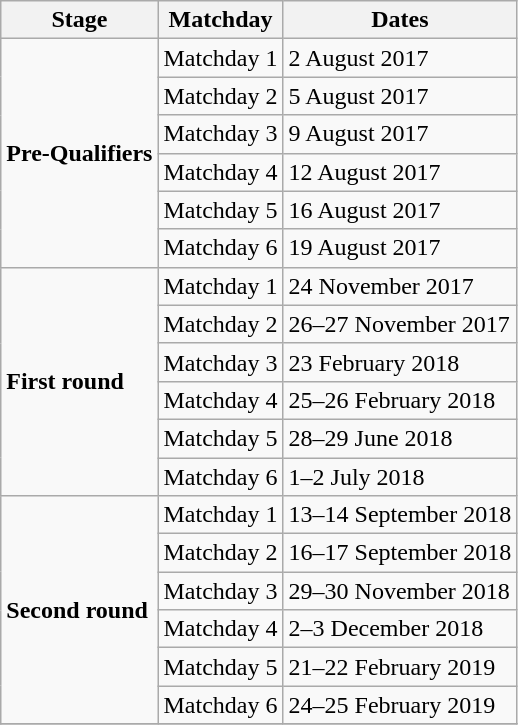<table class="wikitable">
<tr>
<th>Stage</th>
<th>Matchday</th>
<th>Dates</th>
</tr>
<tr>
<td rowspan="6"><strong>Pre-Qualifiers</strong></td>
<td>Matchday 1</td>
<td>2 August 2017</td>
</tr>
<tr>
<td>Matchday 2</td>
<td>5 August 2017</td>
</tr>
<tr>
<td>Matchday 3</td>
<td>9 August 2017</td>
</tr>
<tr>
<td>Matchday 4</td>
<td>12 August 2017</td>
</tr>
<tr>
<td>Matchday 5</td>
<td>16 August 2017</td>
</tr>
<tr>
<td>Matchday 6</td>
<td>19 August 2017</td>
</tr>
<tr>
<td rowspan="6"><strong>First round</strong></td>
<td>Matchday 1</td>
<td>24 November 2017</td>
</tr>
<tr>
<td>Matchday 2</td>
<td>26–27 November 2017</td>
</tr>
<tr>
<td>Matchday 3</td>
<td>23 February 2018</td>
</tr>
<tr>
<td>Matchday 4</td>
<td>25–26 February 2018</td>
</tr>
<tr>
<td>Matchday 5</td>
<td>28–29 June 2018</td>
</tr>
<tr>
<td>Matchday 6</td>
<td>1–2 July 2018</td>
</tr>
<tr>
<td rowspan="6"><strong>Second round</strong></td>
<td>Matchday 1</td>
<td>13–14 September 2018</td>
</tr>
<tr>
<td>Matchday 2</td>
<td>16–17 September 2018</td>
</tr>
<tr>
<td>Matchday 3</td>
<td>29–30 November 2018</td>
</tr>
<tr>
<td>Matchday 4</td>
<td>2–3 December 2018</td>
</tr>
<tr>
<td>Matchday 5</td>
<td>21–22 February 2019</td>
</tr>
<tr>
<td>Matchday 6</td>
<td>24–25 February 2019</td>
</tr>
<tr>
</tr>
</table>
